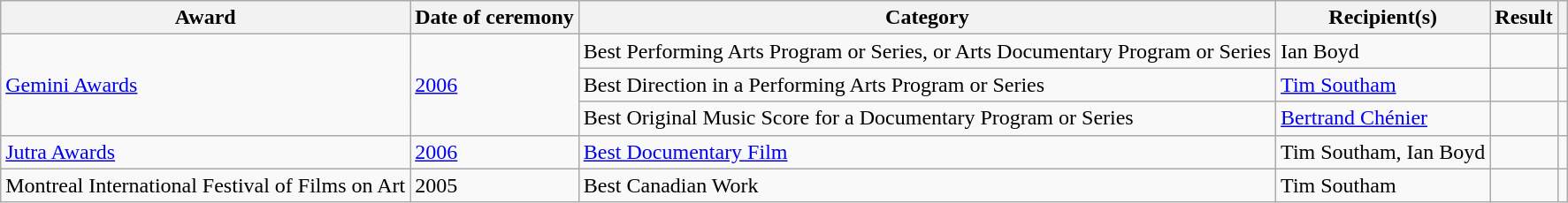<table class="wikitable sortable plainrowheaders">
<tr>
<th scope="col">Award</th>
<th scope="col">Date of ceremony</th>
<th scope="col">Category</th>
<th scope="col">Recipient(s)</th>
<th scope="col">Result</th>
<th scope="col" class="unsortable"></th>
</tr>
<tr>
<td rowspan=3><a href='#'>Gemini Awards</a></td>
<td rowspan=3><a href='#'>2006</a></td>
<td>Best Performing Arts Program or Series, or Arts Documentary Program or Series</td>
<td>Ian Boyd</td>
<td></td>
<td></td>
</tr>
<tr>
<td>Best Direction in a Performing Arts Program or Series</td>
<td><a href='#'>Tim Southam</a></td>
<td></td>
<td></td>
</tr>
<tr>
<td>Best Original Music Score for a Documentary Program or Series</td>
<td><a href='#'>Bertrand Chénier</a></td>
<td></td>
<td></td>
</tr>
<tr>
<td><a href='#'>Jutra Awards</a></td>
<td><a href='#'>2006</a></td>
<td><a href='#'>Best Documentary Film</a></td>
<td>Tim Southam, Ian Boyd</td>
<td></td>
<td></td>
</tr>
<tr>
<td>Montreal International Festival of Films on Art</td>
<td>2005</td>
<td>Best Canadian Work</td>
<td>Tim Southam</td>
<td></td>
<td></td>
</tr>
</table>
